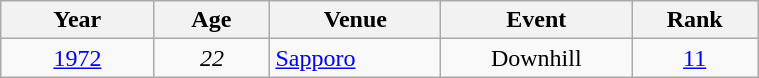<table class="wikitable" width=40% style="font-size:100%; text-align:center;">
<tr>
<th>  Year  </th>
<th> Age </th>
<th>Venue</th>
<th>Event</th>
<th>Rank</th>
</tr>
<tr>
<td><a href='#'>1972</a></td>
<td><em>22</em></td>
<td align=left> <a href='#'>Sapporo</a></td>
<td>Downhill</td>
<td><a href='#'>11</a></td>
</tr>
</table>
